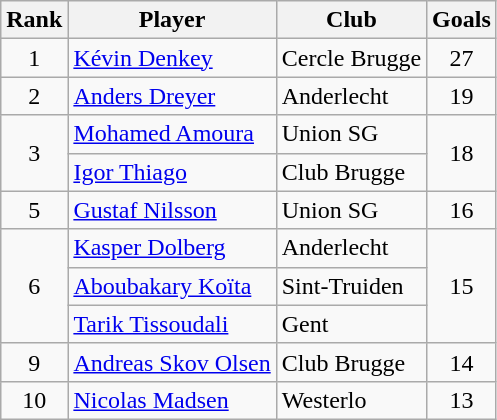<table class="wikitable" style="text-align:center">
<tr>
<th>Rank</th>
<th>Player</th>
<th>Club</th>
<th>Goals</th>
</tr>
<tr>
<td>1</td>
<td align="left"> <a href='#'>Kévin Denkey</a></td>
<td align="left">Cercle Brugge</td>
<td>27</td>
</tr>
<tr>
<td>2</td>
<td align="left"> <a href='#'>Anders Dreyer</a></td>
<td align="left">Anderlecht</td>
<td>19</td>
</tr>
<tr>
<td rowspan="2">3</td>
<td align="left"> <a href='#'>Mohamed Amoura</a></td>
<td align="left">Union SG</td>
<td rowspan="2">18</td>
</tr>
<tr>
<td align="left"> <a href='#'>Igor Thiago</a></td>
<td align="left">Club Brugge</td>
</tr>
<tr>
<td>5</td>
<td align="left"> <a href='#'>Gustaf Nilsson</a></td>
<td align="left">Union SG</td>
<td>16</td>
</tr>
<tr>
<td rowspan="3">6</td>
<td align="left"> <a href='#'>Kasper Dolberg</a></td>
<td align="left">Anderlecht</td>
<td rowspan="3">15</td>
</tr>
<tr>
<td align="left"> <a href='#'>Aboubakary Koïta</a></td>
<td align="left">Sint-Truiden</td>
</tr>
<tr>
<td align="left"> <a href='#'>Tarik Tissoudali</a></td>
<td align="left">Gent</td>
</tr>
<tr>
<td>9</td>
<td align="left"> <a href='#'>Andreas Skov Olsen</a></td>
<td align="left">Club Brugge</td>
<td>14</td>
</tr>
<tr>
<td>10</td>
<td align="left"> <a href='#'>Nicolas Madsen</a></td>
<td align="left">Westerlo</td>
<td>13</td>
</tr>
</table>
